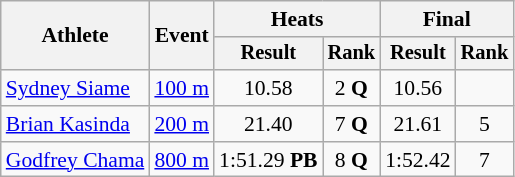<table class="wikitable" style="font-size:90%">
<tr>
<th rowspan=2>Athlete</th>
<th rowspan=2>Event</th>
<th colspan=2>Heats</th>
<th colspan=2>Final</th>
</tr>
<tr style="font-size:95%">
<th>Result</th>
<th>Rank</th>
<th>Result</th>
<th>Rank</th>
</tr>
<tr align=center>
<td align=left><a href='#'>Sydney Siame</a></td>
<td align=left><a href='#'>100 m</a></td>
<td>10.58</td>
<td>2 <strong>Q</strong></td>
<td>10.56</td>
<td></td>
</tr>
<tr align=center>
<td align=left><a href='#'>Brian Kasinda</a></td>
<td align=left><a href='#'>200 m</a></td>
<td>21.40</td>
<td>7 <strong>Q</strong></td>
<td>21.61</td>
<td>5</td>
</tr>
<tr align=center>
<td align=left><a href='#'>Godfrey Chama</a></td>
<td align=left><a href='#'>800 m</a></td>
<td>1:51.29 <strong>PB</strong></td>
<td>8 <strong>Q</strong></td>
<td>1:52.42</td>
<td>7</td>
</tr>
</table>
